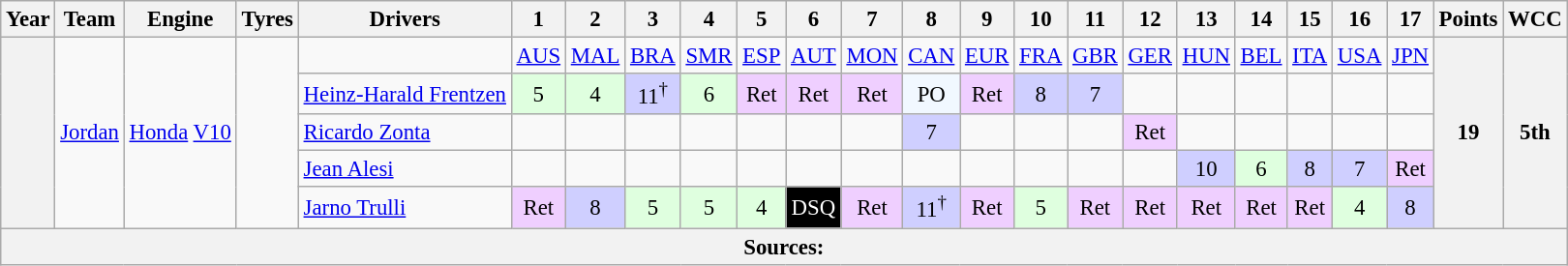<table class="wikitable" style="text-align:center; font-size:95%">
<tr>
<th>Year</th>
<th>Team</th>
<th>Engine</th>
<th>Tyres</th>
<th>Drivers</th>
<th>1</th>
<th>2</th>
<th>3</th>
<th>4</th>
<th>5</th>
<th>6</th>
<th>7</th>
<th>8</th>
<th>9</th>
<th>10</th>
<th>11</th>
<th>12</th>
<th>13</th>
<th>14</th>
<th>15</th>
<th>16</th>
<th>17</th>
<th>Points</th>
<th>WCC</th>
</tr>
<tr>
<th rowspan="5"></th>
<td rowspan="5"><a href='#'>Jordan</a></td>
<td rowspan="5"><a href='#'>Honda</a> <a href='#'>V10</a></td>
<td rowspan="5"></td>
<td></td>
<td><a href='#'>AUS</a></td>
<td><a href='#'>MAL</a></td>
<td><a href='#'>BRA</a></td>
<td><a href='#'>SMR</a></td>
<td><a href='#'>ESP</a></td>
<td><a href='#'>AUT</a></td>
<td><a href='#'>MON</a></td>
<td><a href='#'>CAN</a></td>
<td><a href='#'>EUR</a></td>
<td><a href='#'>FRA</a></td>
<td><a href='#'>GBR</a></td>
<td><a href='#'>GER</a></td>
<td><a href='#'>HUN</a></td>
<td><a href='#'>BEL</a></td>
<td><a href='#'>ITA</a></td>
<td><a href='#'>USA</a></td>
<td><a href='#'>JPN</a></td>
<th rowspan="5">19</th>
<th rowspan="5">5th</th>
</tr>
<tr>
<td align="left"> <a href='#'>Heinz-Harald Frentzen</a></td>
<td style="background:#DFFFDF;">5</td>
<td style="background:#DFFFDF;">4</td>
<td style="background:#CFCFFF;">11<sup>†</sup></td>
<td style="background:#DFFFDF;">6</td>
<td style="background:#EFCFFF;">Ret</td>
<td style="background:#EFCFFF;">Ret</td>
<td style="background:#EFCFFF;">Ret</td>
<td style="background:#F1F8FF;">PO</td>
<td style="background:#EFCFFF;">Ret</td>
<td style="background:#CFCFFF;">8</td>
<td style="background:#CFCFFF;">7</td>
<td></td>
<td></td>
<td></td>
<td></td>
<td></td>
<td></td>
</tr>
<tr>
<td align="left"> <a href='#'>Ricardo Zonta</a></td>
<td></td>
<td></td>
<td></td>
<td></td>
<td></td>
<td></td>
<td></td>
<td style="background:#CFCFFF;">7</td>
<td></td>
<td></td>
<td></td>
<td style="background:#EFCFFF;">Ret</td>
<td></td>
<td></td>
<td></td>
<td></td>
<td></td>
</tr>
<tr>
<td align="left"> <a href='#'>Jean Alesi</a></td>
<td></td>
<td></td>
<td></td>
<td></td>
<td></td>
<td></td>
<td></td>
<td></td>
<td></td>
<td></td>
<td></td>
<td></td>
<td style="background:#CFCFFF;">10</td>
<td style="background:#DFFFDF;">6</td>
<td style="background:#CFCFFF;">8</td>
<td style="background:#CFCFFF;">7</td>
<td style="background:#EFCFFF;">Ret</td>
</tr>
<tr>
<td align="left"> <a href='#'>Jarno Trulli</a></td>
<td style="background:#EFCFFF;">Ret</td>
<td style="background:#CFCFFF;">8</td>
<td style="background:#DFFFDF;">5</td>
<td style="background:#DFFFDF;">5</td>
<td style="background:#DFFFDF;">4</td>
<td style="background:#000000; color:white">DSQ</td>
<td style="background:#EFCFFF;">Ret</td>
<td style="background:#CFCFFF;">11<sup>†</sup></td>
<td style="background:#EFCFFF;">Ret</td>
<td style="background:#DFFFDF;">5</td>
<td style="background:#EFCFFF;">Ret</td>
<td style="background:#EFCFFF;">Ret</td>
<td style="background:#EFCFFF;">Ret</td>
<td style="background:#EFCFFF;">Ret</td>
<td style="background:#EFCFFF;">Ret</td>
<td style="background:#DFFFDF;">4</td>
<td style="background:#CFCFFF;">8</td>
</tr>
<tr>
<th colspan="24">Sources:</th>
</tr>
</table>
